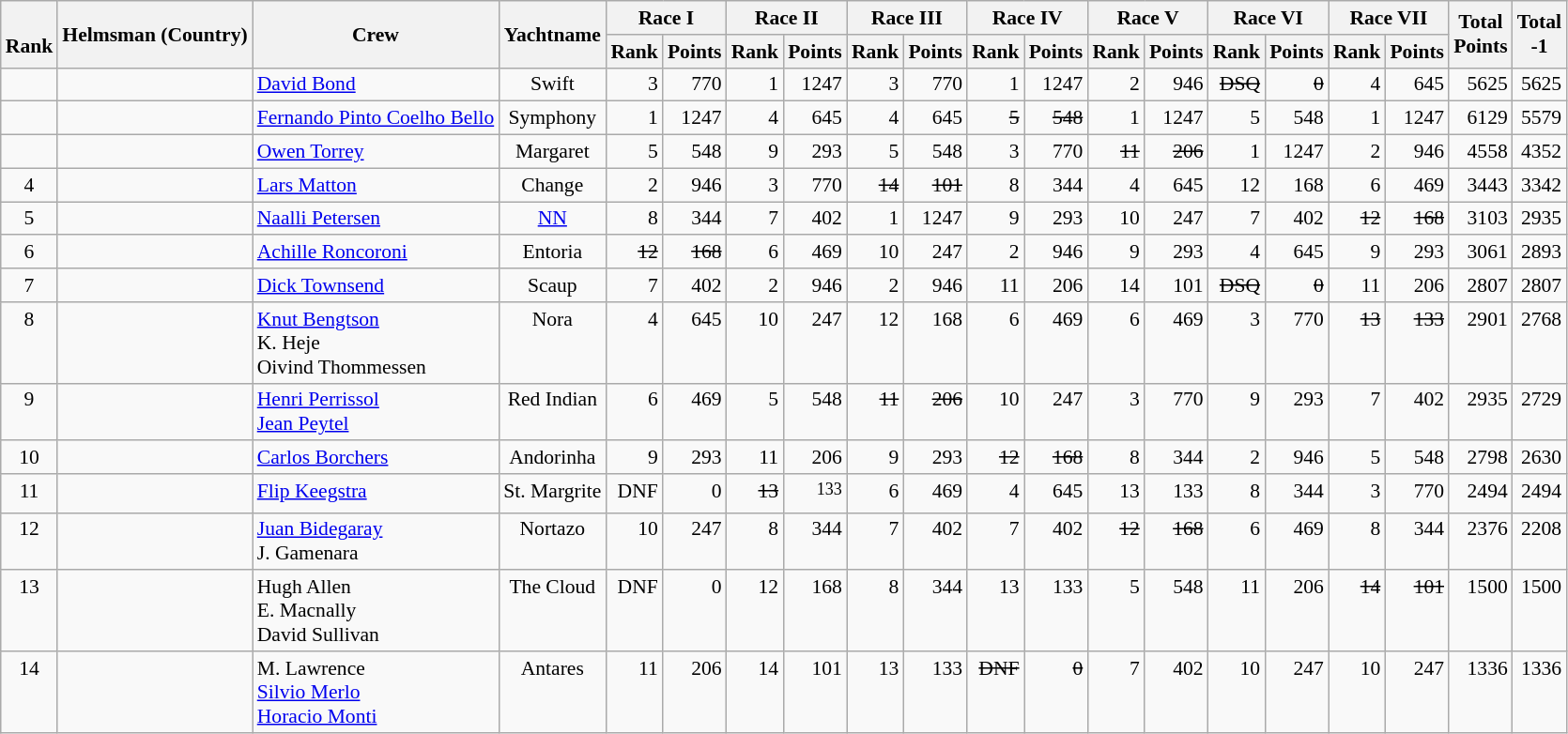<table class="wikitable" style="text-align:right; font-size:90%">
<tr>
<th rowspan="2"><br>Rank</th>
<th rowspan="2">Helmsman (Country)</th>
<th rowspan="2">Crew </th>
<th rowspan="2">Yachtname</th>
<th colspan="2">Race I</th>
<th colspan="2">Race II</th>
<th colspan="2">Race III</th>
<th colspan="2">Race IV</th>
<th colspan="2">Race V</th>
<th colspan="2">Race VI</th>
<th colspan="2">Race VII</th>
<th rowspan="2">Total<br>Points <br> </th>
<th rowspan="2">Total<br>-1<br> </th>
</tr>
<tr>
<th>Rank</th>
<th>Points</th>
<th>Rank</th>
<th>Points</th>
<th>Rank</th>
<th>Points</th>
<th>Rank</th>
<th>Points</th>
<th>Rank</th>
<th>Points</th>
<th>Rank</th>
<th>Points</th>
<th>Rank</th>
<th>Points</th>
</tr>
<tr style="vertical-align:top;">
<td align=center></td>
<td align=left></td>
<td align=left><a href='#'>David Bond</a> </td>
<td align=center>Swift</td>
<td>3</td>
<td>770</td>
<td>1</td>
<td>1247</td>
<td>3</td>
<td>770</td>
<td>1</td>
<td>1247</td>
<td>2</td>
<td>946</td>
<td><s>DSQ</s></td>
<td><s>0</s></td>
<td>4</td>
<td>645</td>
<td>5625</td>
<td>5625</td>
</tr>
<tr style=vertical-align:top;>
<td align=center></td>
<td align=left></td>
<td align=left><a href='#'>Fernando Pinto Coelho Bello</a> </td>
<td align=center>Symphony</td>
<td>1</td>
<td>1247</td>
<td>4</td>
<td>645</td>
<td>4</td>
<td>645</td>
<td><s>5</s></td>
<td><s>548</s></td>
<td>1</td>
<td>1247</td>
<td>5</td>
<td>548</td>
<td>1</td>
<td>1247</td>
<td>6129</td>
<td>5579</td>
</tr>
<tr style=vertical-align:top;>
<td align=center></td>
<td align=left></td>
<td align=left><a href='#'>Owen Torrey</a> </td>
<td align=center>Margaret</td>
<td>5</td>
<td>548</td>
<td>9</td>
<td>293</td>
<td>5</td>
<td>548</td>
<td>3</td>
<td>770</td>
<td><s>11</s></td>
<td><s>206</s></td>
<td>1</td>
<td>1247</td>
<td>2</td>
<td>946</td>
<td>4558</td>
<td>4352</td>
</tr>
<tr style=vertical-align:top;>
<td align=center>4</td>
<td align=left></td>
<td align=left><a href='#'>Lars Matton</a> </td>
<td align=center>Change</td>
<td>2</td>
<td>946</td>
<td>3</td>
<td>770</td>
<td><s>14</s></td>
<td><s>101</s></td>
<td>8</td>
<td>344</td>
<td>4</td>
<td>645</td>
<td>12</td>
<td>168</td>
<td>6</td>
<td>469</td>
<td>3443</td>
<td>3342</td>
</tr>
<tr style=vertical-align:top;>
<td align=center>5</td>
<td align=left></td>
<td align=left><a href='#'>Naalli Petersen</a> </td>
<td align=center><a href='#'>NN</a></td>
<td>8</td>
<td>344</td>
<td>7</td>
<td>402</td>
<td>1</td>
<td>1247</td>
<td>9</td>
<td>293</td>
<td>10</td>
<td>247</td>
<td>7</td>
<td>402</td>
<td><s>12</s></td>
<td><s>168</s></td>
<td>3103</td>
<td>2935</td>
</tr>
<tr style=vertical-align:top;>
<td align=center>6</td>
<td align=left></td>
<td align=left><a href='#'>Achille Roncoroni</a> </td>
<td align=center>Entoria</td>
<td><s>12</s></td>
<td><s>168</s></td>
<td>6</td>
<td>469</td>
<td>10</td>
<td>247</td>
<td>2</td>
<td>946</td>
<td>9</td>
<td>293</td>
<td>4</td>
<td>645</td>
<td>9</td>
<td>293</td>
<td>3061</td>
<td>2893</td>
</tr>
<tr style=vertical-align:top;>
<td align=center>7</td>
<td align=left></td>
<td align=left><a href='#'>Dick Townsend</a> </td>
<td align=center>Scaup</td>
<td>7</td>
<td>402</td>
<td>2</td>
<td>946</td>
<td>2</td>
<td>946</td>
<td>11</td>
<td>206</td>
<td>14</td>
<td>101</td>
<td><s>DSQ</s></td>
<td><s>0</s></td>
<td>11</td>
<td>206</td>
<td>2807</td>
<td>2807</td>
</tr>
<tr style=vertical-align:top;>
<td align=center>8</td>
<td align=left></td>
<td align=left><a href='#'>Knut Bengtson</a>  <br> K. Heje  <br> Oivind Thommessen </td>
<td align=center>Nora</td>
<td>4</td>
<td>645</td>
<td>10</td>
<td>247</td>
<td>12</td>
<td>168</td>
<td>6</td>
<td>469</td>
<td>6</td>
<td>469</td>
<td>3</td>
<td>770</td>
<td><s>13</s></td>
<td><s>133</s></td>
<td>2901</td>
<td>2768</td>
</tr>
<tr style=vertical-align:top;>
<td align=center>9</td>
<td align=left></td>
<td align=left><a href='#'>Henri Perrissol</a>  <br>  <a href='#'>Jean Peytel</a> </td>
<td align=center>Red Indian</td>
<td>6</td>
<td>469</td>
<td>5</td>
<td>548</td>
<td><s>11</s></td>
<td><s>206</s></td>
<td>10</td>
<td>247</td>
<td>3</td>
<td>770</td>
<td>9</td>
<td>293</td>
<td>7</td>
<td>402</td>
<td>2935</td>
<td>2729</td>
</tr>
<tr style=vertical-align:top;>
<td align=center>10</td>
<td align=left></td>
<td align=left><a href='#'>Carlos Borchers</a> </td>
<td align=center>Andorinha</td>
<td>9</td>
<td>293</td>
<td>11</td>
<td>206</td>
<td>9</td>
<td>293</td>
<td><s>12</s></td>
<td><s>168</s></td>
<td>8</td>
<td>344</td>
<td>2</td>
<td>946</td>
<td>5</td>
<td>548</td>
<td>2798</td>
<td>2630</td>
</tr>
<tr style=vertical-align:top;>
<td align=center>11</td>
<td align=left></td>
<td align=left><a href='#'>Flip Keegstra</a> </td>
<td align=center>St. Margrite</td>
<td>DNF</td>
<td>0</td>
<td><s>13</s></td>
<td><sup>133</sup></td>
<td>6</td>
<td>469</td>
<td>4</td>
<td>645</td>
<td>13</td>
<td>133</td>
<td>8</td>
<td>344</td>
<td>3</td>
<td>770</td>
<td>2494</td>
<td>2494</td>
</tr>
<tr style=vertical-align:top;>
<td align=center>12</td>
<td align=left></td>
<td align=left><a href='#'>Juan Bidegaray</a>  <br> J. Gamenara </td>
<td align=center>Nortazo</td>
<td>10</td>
<td>247</td>
<td>8</td>
<td>344</td>
<td>7</td>
<td>402</td>
<td>7</td>
<td>402</td>
<td><s>12</s></td>
<td><s>168</s></td>
<td>6</td>
<td>469</td>
<td>8</td>
<td>344</td>
<td>2376</td>
<td>2208</td>
</tr>
<tr style=vertical-align:top;>
<td align=center>13</td>
<td align=left></td>
<td align=left>Hugh Allen  <br> E. Macnally  <br> David Sullivan </td>
<td align=center>The Cloud</td>
<td>DNF</td>
<td>0</td>
<td>12</td>
<td>168</td>
<td>8</td>
<td>344</td>
<td>13</td>
<td>133</td>
<td>5</td>
<td>548</td>
<td>11</td>
<td>206</td>
<td><s>14</s></td>
<td><s>101</s></td>
<td>1500</td>
<td>1500</td>
</tr>
<tr style=vertical-align:top;>
<td align=center>14</td>
<td align=left></td>
<td align=left>M. Lawrence  <br> <a href='#'>Silvio Merlo</a>  <br> <a href='#'>Horacio Monti</a> </td>
<td align=center>Antares</td>
<td>11</td>
<td>206</td>
<td>14</td>
<td>101</td>
<td>13</td>
<td>133</td>
<td><s>DNF</s></td>
<td><s>0</s></td>
<td>7</td>
<td>402</td>
<td>10</td>
<td>247</td>
<td>10</td>
<td>247</td>
<td>1336</td>
<td>1336</td>
</tr>
</table>
